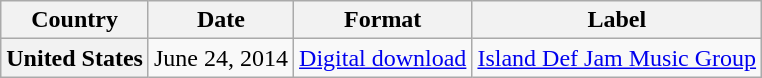<table class="wikitable plainrowheaders">
<tr>
<th scope="col">Country</th>
<th scope="col">Date</th>
<th scope="col">Format</th>
<th scope="col">Label</th>
</tr>
<tr>
<th scope="row">United States</th>
<td rowspan="1">June 24, 2014</td>
<td rowspan="1"><a href='#'>Digital download</a></td>
<td rowspan="1"><a href='#'>Island Def Jam Music Group</a></td>
</tr>
</table>
